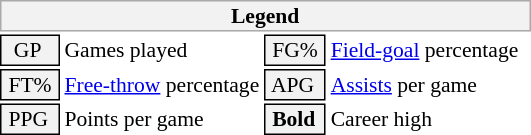<table class="toccolours" style="font-size: 90%; white-space: nowrap;">
<tr>
<th colspan="6" style="background:#f2f2f2; border:1px solid #aaa;">Legend</th>
</tr>
<tr>
<td style="background:#f2f2f2; border:1px solid black;">  GP</td>
<td>Games played</td>
<td style="background:#f2f2f2; border:1px solid black;"> FG% </td>
<td style="padding-right: 8px"><a href='#'>Field-goal</a> percentage</td>
</tr>
<tr>
<td style="background:#f2f2f2; border:1px solid black;"> FT% </td>
<td><a href='#'>Free-throw</a> percentage</td>
<td style="background:#f2f2f2; border:1px solid black;"> APG </td>
<td><a href='#'>Assists</a> per game</td>
</tr>
<tr>
<td style="background:#f2f2f2; border:1px solid black;"> PPG </td>
<td>Points per game</td>
<td style="background-color: #F2F2F2; border: 1px solid black"> <strong>Bold</strong> </td>
<td>Career high</td>
</tr>
<tr>
</tr>
</table>
